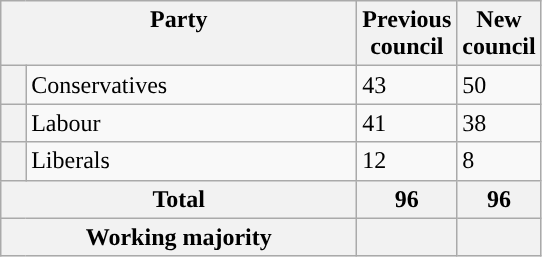<table class="wikitable">
<tr>
<th valign=top colspan="2" style="width: 230px">Party</th>
<th valign=top style="width: 30px">Previous council</th>
<th valign=top style="width: 30px">New council</th>
</tr>
<tr>
<th style="background-color: "></th>
<td>Conservatives</td>
<td>43</td>
<td>50</td>
</tr>
<tr>
<th style="background-color: "></th>
<td>Labour</td>
<td>41</td>
<td>38</td>
</tr>
<tr>
<th style="background-color: "></th>
<td>Liberals</td>
<td>12</td>
<td>8</td>
</tr>
<tr>
<th colspan=2>Total</th>
<th style="text-align: center">96</th>
<th colspan=3>96</th>
</tr>
<tr>
<th colspan=2>Working majority</th>
<th></th>
<th></th>
</tr>
</table>
